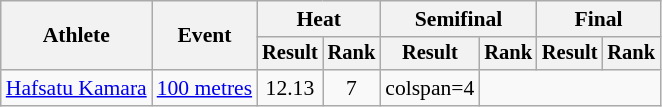<table class="wikitable" style="font-size:90%">
<tr>
<th rowspan="2">Athlete</th>
<th rowspan="2">Event</th>
<th colspan="2">Heat</th>
<th colspan="2">Semifinal</th>
<th colspan="2">Final</th>
</tr>
<tr style="font-size:95%">
<th>Result</th>
<th>Rank</th>
<th>Result</th>
<th>Rank</th>
<th>Result</th>
<th>Rank</th>
</tr>
<tr style=text-align:center>
<td style=text-align:left><a href='#'>Hafsatu Kamara</a></td>
<td style=text-align:left><a href='#'>100 metres</a></td>
<td>12.13</td>
<td>7</td>
<td>colspan=4 </td>
</tr>
</table>
